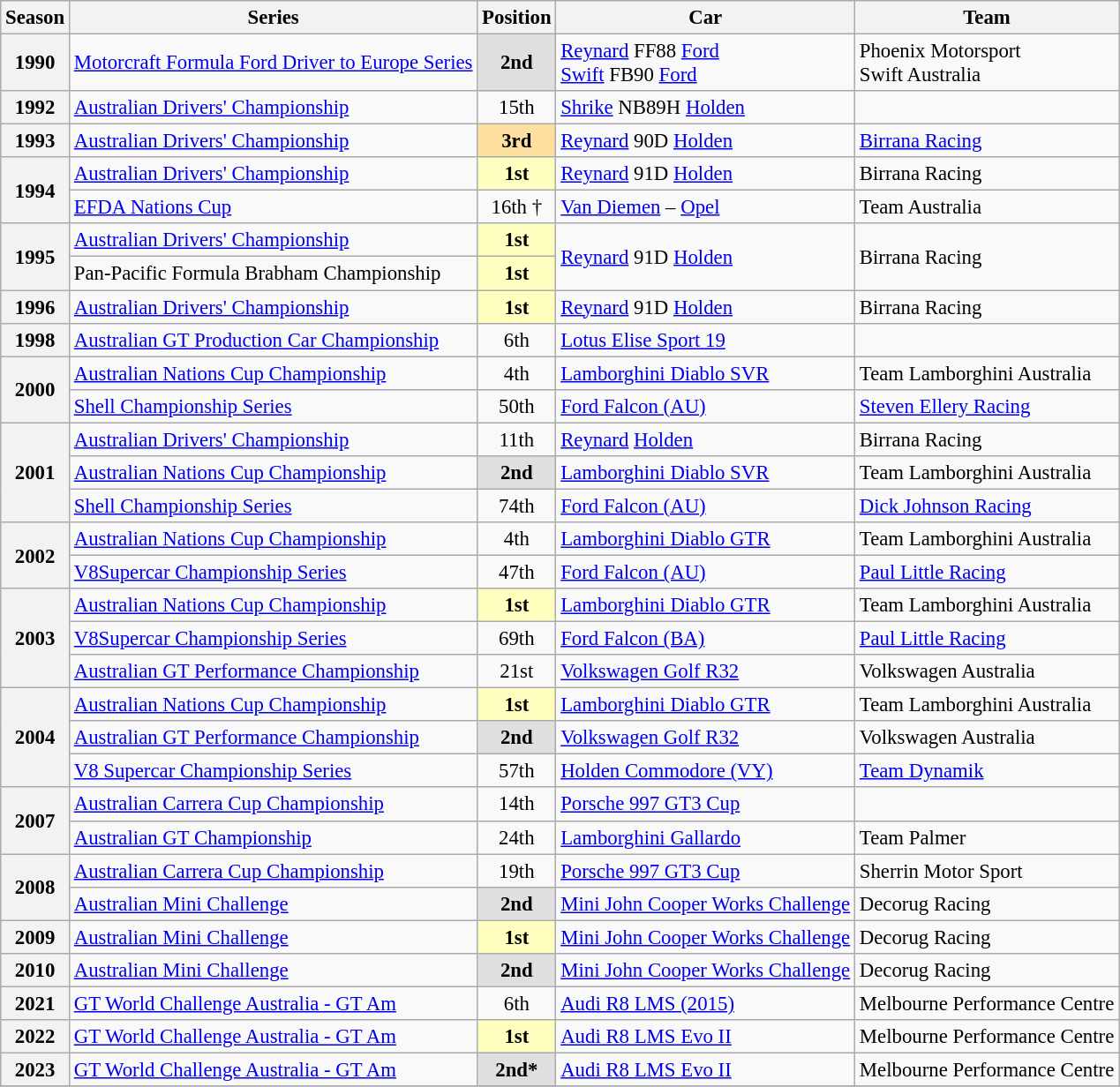<table class="wikitable" style="font-size: 95%;">
<tr>
<th>Season</th>
<th>Series</th>
<th>Position</th>
<th>Car</th>
<th>Team</th>
</tr>
<tr>
<th>1990</th>
<td><a href='#'>Motorcraft Formula Ford Driver to Europe Series</a></td>
<td align="center" style="background:#dfdfdf;"><strong>2nd</strong></td>
<td><a href='#'>Reynard</a> FF88 <a href='#'>Ford</a><br> <a href='#'>Swift</a> FB90 <a href='#'>Ford</a></td>
<td>Phoenix Motorsport<br>Swift Australia</td>
</tr>
<tr>
<th>1992</th>
<td><a href='#'>Australian Drivers' Championship</a></td>
<td align="center">15th</td>
<td><a href='#'>Shrike</a> NB89H <a href='#'>Holden</a></td>
<td></td>
</tr>
<tr>
<th>1993</th>
<td><a href='#'>Australian Drivers' Championship</a></td>
<td align="center" style="background:#ffdf9f;"><strong>3rd</strong></td>
<td><a href='#'>Reynard</a> 90D <a href='#'>Holden</a></td>
<td><a href='#'>Birrana Racing</a></td>
</tr>
<tr>
<th rowspan=2>1994</th>
<td><a href='#'>Australian Drivers' Championship</a></td>
<td align="center" style="background:#ffffbf;"><strong>1st</strong></td>
<td><a href='#'>Reynard</a> 91D <a href='#'>Holden</a></td>
<td>Birrana Racing</td>
</tr>
<tr>
<td><a href='#'>EFDA Nations Cup</a></td>
<td align="center">16th †</td>
<td><a href='#'>Van Diemen</a> – <a href='#'>Opel</a></td>
<td>Team Australia</td>
</tr>
<tr>
<th rowspan=2>1995</th>
<td><a href='#'>Australian Drivers' Championship</a></td>
<td align="center" style="background:#ffffbf;"><strong>1st</strong></td>
<td rowspan=2><a href='#'>Reynard</a> 91D <a href='#'>Holden</a></td>
<td rowspan=2>Birrana Racing</td>
</tr>
<tr>
<td>Pan-Pacific Formula Brabham Championship</td>
<td align="center" style="background:#ffffbf;"><strong>1st</strong></td>
</tr>
<tr>
<th>1996</th>
<td><a href='#'>Australian Drivers' Championship</a></td>
<td align="center" style="background:#ffffbf;"><strong>1st</strong></td>
<td><a href='#'>Reynard</a> 91D <a href='#'>Holden</a></td>
<td>Birrana Racing</td>
</tr>
<tr>
<th>1998</th>
<td><a href='#'>Australian GT Production Car Championship</a></td>
<td align="center">6th</td>
<td><a href='#'>Lotus Elise Sport 19</a></td>
<td></td>
</tr>
<tr>
<th rowspan=2>2000</th>
<td><a href='#'>Australian Nations Cup Championship</a></td>
<td align="center">4th</td>
<td><a href='#'>Lamborghini Diablo SVR</a></td>
<td>Team Lamborghini Australia</td>
</tr>
<tr>
<td><a href='#'>Shell Championship Series</a></td>
<td align="center">50th</td>
<td><a href='#'>Ford Falcon (AU)</a></td>
<td><a href='#'>Steven Ellery Racing</a></td>
</tr>
<tr>
<th rowspan=3>2001</th>
<td><a href='#'>Australian Drivers' Championship</a></td>
<td align="center">11th</td>
<td><a href='#'>Reynard</a> <a href='#'>Holden</a></td>
<td>Birrana Racing</td>
</tr>
<tr>
<td><a href='#'>Australian Nations Cup Championship</a></td>
<td align="center" style="background:#dfdfdf;"><strong>2nd</strong></td>
<td><a href='#'>Lamborghini Diablo SVR</a></td>
<td>Team Lamborghini Australia</td>
</tr>
<tr>
<td><a href='#'>Shell Championship Series</a></td>
<td align="center">74th</td>
<td><a href='#'>Ford Falcon (AU)</a></td>
<td><a href='#'>Dick Johnson Racing</a></td>
</tr>
<tr>
<th rowspan=2>2002</th>
<td><a href='#'>Australian Nations Cup Championship</a></td>
<td align="center">4th</td>
<td><a href='#'>Lamborghini Diablo GTR</a></td>
<td>Team Lamborghini Australia</td>
</tr>
<tr>
<td><a href='#'>V8Supercar Championship Series</a></td>
<td align="center">47th</td>
<td><a href='#'>Ford Falcon (AU)</a></td>
<td><a href='#'>Paul Little Racing</a></td>
</tr>
<tr>
<th rowspan=3>2003</th>
<td><a href='#'>Australian Nations Cup Championship</a></td>
<td align="center" style="background:#ffffbf;"><strong>1st</strong></td>
<td><a href='#'>Lamborghini Diablo GTR</a></td>
<td>Team Lamborghini Australia</td>
</tr>
<tr>
<td><a href='#'>V8Supercar Championship Series</a></td>
<td align="center">69th</td>
<td><a href='#'>Ford Falcon (BA)</a></td>
<td><a href='#'>Paul Little Racing</a></td>
</tr>
<tr>
<td><a href='#'>Australian GT Performance Championship</a></td>
<td align="center">21st</td>
<td><a href='#'>Volkswagen Golf R32</a></td>
<td>Volkswagen Australia</td>
</tr>
<tr>
<th rowspan=3>2004</th>
<td><a href='#'>Australian Nations Cup Championship</a></td>
<td align="center" style="background:#ffffbf;"><strong>1st</strong></td>
<td><a href='#'>Lamborghini Diablo GTR</a></td>
<td>Team Lamborghini Australia</td>
</tr>
<tr>
<td><a href='#'>Australian GT Performance Championship</a></td>
<td align="center" style="background:#dfdfdf;"><strong>2nd</strong></td>
<td><a href='#'>Volkswagen Golf R32</a></td>
<td>Volkswagen Australia</td>
</tr>
<tr>
<td><a href='#'>V8 Supercar Championship Series</a></td>
<td align="center">57th</td>
<td><a href='#'>Holden Commodore (VY)</a></td>
<td><a href='#'>Team Dynamik</a></td>
</tr>
<tr>
<th rowspan=2>2007</th>
<td><a href='#'>Australian Carrera Cup Championship</a></td>
<td align="center">14th</td>
<td><a href='#'>Porsche 997 GT3 Cup</a></td>
<td></td>
</tr>
<tr>
<td><a href='#'>Australian GT Championship</a></td>
<td align="center">24th</td>
<td><a href='#'>Lamborghini Gallardo</a></td>
<td>Team Palmer</td>
</tr>
<tr>
<th rowspan=2>2008</th>
<td><a href='#'>Australian Carrera Cup Championship</a></td>
<td align="center">19th</td>
<td><a href='#'>Porsche 997 GT3 Cup</a></td>
<td>Sherrin Motor Sport</td>
</tr>
<tr>
<td><a href='#'>Australian Mini Challenge</a></td>
<td align="center" style="background:#dfdfdf;"><strong>2nd</strong></td>
<td><a href='#'>Mini John Cooper Works Challenge</a></td>
<td>Decorug Racing</td>
</tr>
<tr>
<th>2009</th>
<td><a href='#'>Australian Mini Challenge</a></td>
<td align="center" style="background:#ffffbf;"><strong>1st</strong></td>
<td><a href='#'>Mini John Cooper Works Challenge</a></td>
<td>Decorug Racing</td>
</tr>
<tr>
<th>2010</th>
<td><a href='#'>Australian Mini Challenge</a></td>
<td align="center" style="background:#dfdfdf;"><strong>2nd</strong></td>
<td><a href='#'>Mini John Cooper Works Challenge</a></td>
<td>Decorug Racing</td>
</tr>
<tr>
<th>2021</th>
<td><a href='#'>GT World Challenge Australia - GT Am</a></td>
<td align="center">6th</td>
<td><a href='#'>Audi R8 LMS (2015)</a></td>
<td>Melbourne Performance Centre</td>
</tr>
<tr>
<th>2022</th>
<td><a href='#'>GT World Challenge Australia - GT Am</a></td>
<td align="center" style="background:#ffffbf;"><strong>1st</strong></td>
<td><a href='#'>Audi R8 LMS Evo II</a></td>
<td>Melbourne Performance Centre</td>
</tr>
<tr>
<th>2023</th>
<td><a href='#'>GT World Challenge Australia - GT Am</a></td>
<td align="center" style="background:#dfdfdf;"><strong>2nd*</strong></td>
<td><a href='#'>Audi R8 LMS Evo II</a></td>
<td>Melbourne Performance Centre</td>
</tr>
<tr>
</tr>
</table>
